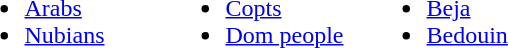<table>
<tr>
<td width=130px valign=top><br><ul><li><a href='#'>Arabs</a></li><li><a href='#'>Nubians</a></li></ul></td>
<td width=130px><br><ul><li><a href='#'>Copts</a></li><li><a href='#'>Dom people</a></li></ul></td>
<td width=130px><br><ul><li><a href='#'>Beja</a></li><li><a href='#'>Bedouin</a></li></ul></td>
</tr>
</table>
